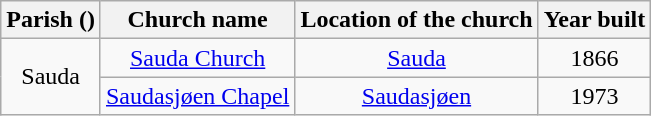<table class="wikitable" style="text-align:center">
<tr>
<th>Parish ()</th>
<th>Church name</th>
<th>Location of the church</th>
<th>Year built</th>
</tr>
<tr>
<td rowspan="2">Sauda</td>
<td><a href='#'>Sauda Church</a></td>
<td><a href='#'>Sauda</a></td>
<td>1866</td>
</tr>
<tr>
<td><a href='#'>Saudasjøen Chapel</a></td>
<td><a href='#'>Saudasjøen</a></td>
<td>1973</td>
</tr>
</table>
